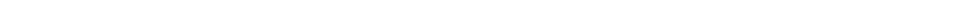<table style="width:66%; text-align:center;">
<tr style="color:white;">
<td style="background:"><strong>10</strong></td>
<td style="background:"><strong>26</strong></td>
<td style="background:"><strong>10</strong></td>
<td style="background:"><strong>59</strong></td>
</tr>
</table>
